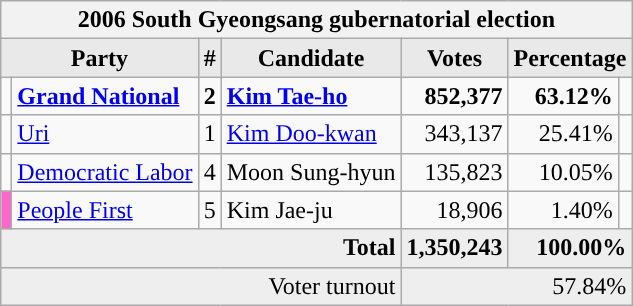<table class="wikitable">
<tr>
<th colspan="7">2006 South Gyeongsang gubernatorial election</th>
</tr>
<tr>
<th style="background-color:#E9E9E9" colspan=2>Party</th>
<th style="background-color:#E9E9E9">#</th>
<th style="background-color:#E9E9E9">Candidate</th>
<th style="background-color:#E9E9E9">Votes</th>
<th style="background-color:#E9E9E9" colspan=2>Percentage</th>
</tr>
<tr style="font-weight:bold">
<td></td>
<td align=left><a href='#'>Grand National</a></td>
<td align=center>2</td>
<td align=left><a href='#'>Kim Tae-ho</a></td>
<td align=right>852,377</td>
<td align=right>63.12%</td>
<td align=right></td>
</tr>
<tr>
<td></td>
<td align=left><a href='#'>Uri</a></td>
<td align=center>1</td>
<td align=left><a href='#'>Kim Doo-kwan</a></td>
<td align=right>343,137</td>
<td align=right>25.41%</td>
<td align=right></td>
</tr>
<tr>
<td></td>
<td align=left><a href='#'>Democratic Labor</a></td>
<td align=center>4</td>
<td align=left>Moon Sung-hyun</td>
<td align=right>135,823</td>
<td align=right>10.05%</td>
<td align=right></td>
</tr>
<tr>
<td bgcolor="#FF66cc"></td>
<td align=left><a href='#'>People First</a></td>
<td align=center>5</td>
<td align=left>Kim Jae-ju</td>
<td align=right>18,906</td>
<td align=right>1.40%</td>
<td align=right></td>
</tr>
<tr bgcolor="#EEEEEE" style="font-weight:bold">
<td colspan="4" align=right>Total</td>
<td align=right>1,350,243</td>
<td align=right colspan=2>100.00%</td>
</tr>
<tr bgcolor="#EEEEEE">
<td colspan="4" align="right">Voter turnout</td>
<td colspan="3" align="right">57.84%</td>
</tr>
</table>
